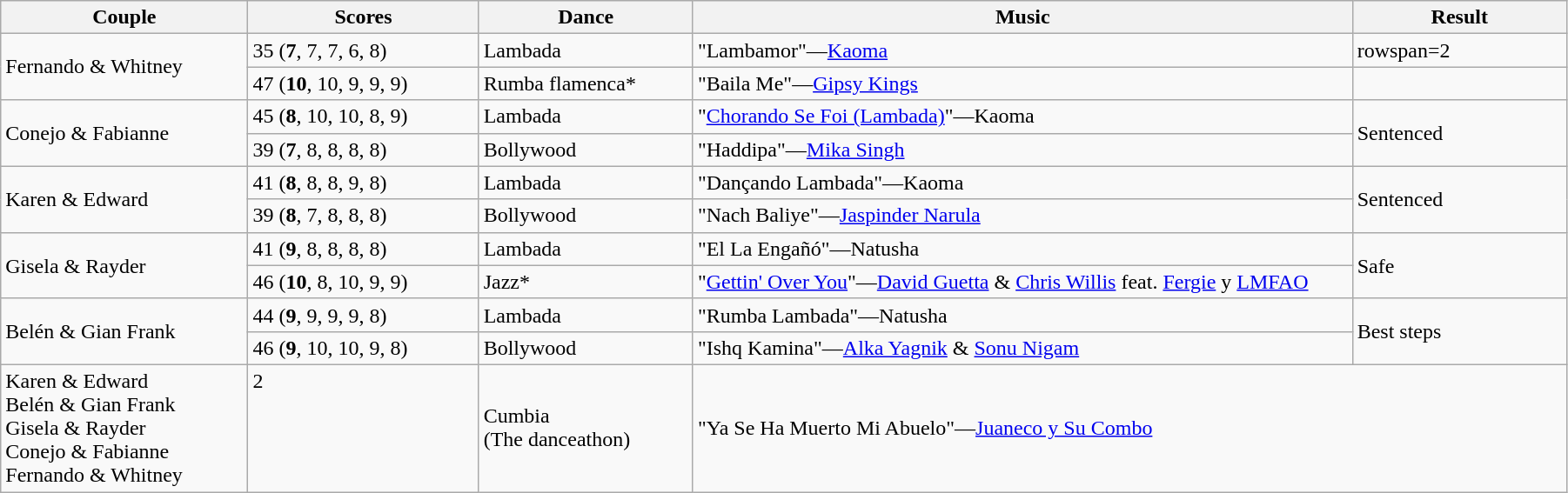<table class="wikitable sortable" style="width:95%; white-space:nowrap;">
<tr>
<th style="width:15%;">Couple<br></th>
<th style="width:14%;">Scores</th>
<th style="width:13%;">Dance</th>
<th style="width:40%;">Music</th>
<th style="width:13%;">Result</th>
</tr>
<tr>
<td rowspan=2>Fernando & Whitney<br></td>
<td>35 (<strong>7</strong>, 7, 7, 6, 8)</td>
<td>Lambada</td>
<td>"Lambamor"—<a href='#'>Kaoma</a></td>
<td>rowspan=2 </td>
</tr>
<tr>
<td>47 (<strong>10</strong>, 10, 9, 9, 9)</td>
<td>Rumba flamenca*</td>
<td>"Baila Me"—<a href='#'>Gipsy Kings</a></td>
</tr>
<tr>
<td rowspan=2>Conejo & Fabianne<br></td>
<td>45 (<strong>8</strong>, 10, 10, 8, 9)</td>
<td>Lambada</td>
<td>"<a href='#'>Chorando Se Foi (Lambada)</a>"—Kaoma</td>
<td rowspan=2>Sentenced</td>
</tr>
<tr>
<td>39 (<strong>7</strong>, 8, 8, 8, 8)</td>
<td>Bollywood</td>
<td>"Haddipa"—<a href='#'>Mika Singh</a></td>
</tr>
<tr>
<td rowspan=2>Karen & Edward<br></td>
<td>41 (<strong>8</strong>, 8, 8, 9, 8)</td>
<td>Lambada</td>
<td>"Dançando Lambada"—Kaoma</td>
<td rowspan=2>Sentenced</td>
</tr>
<tr>
<td>39 (<strong>8</strong>, 7, 8, 8, 8)</td>
<td>Bollywood</td>
<td>"Nach Baliye"—<a href='#'>Jaspinder Narula</a></td>
</tr>
<tr>
<td rowspan=2>Gisela & Rayder<br></td>
<td>41 (<strong>9</strong>, 8, 8, 8, 8)</td>
<td>Lambada</td>
<td>"El La Engañó"—Natusha</td>
<td rowspan=2>Safe</td>
</tr>
<tr>
<td>46 (<strong>10</strong>, 8, 10, 9, 9)</td>
<td>Jazz*</td>
<td>"<a href='#'>Gettin' Over You</a>"—<a href='#'>David Guetta</a> & <a href='#'>Chris Willis</a> feat. <a href='#'>Fergie</a> y <a href='#'>LMFAO</a></td>
</tr>
<tr>
<td rowspan=2>Belén & Gian Frank<br></td>
<td>44 (<strong>9</strong>, 9, 9, 9, 8)</td>
<td>Lambada</td>
<td>"Rumba Lambada"—Natusha</td>
<td rowspan=2>Best steps</td>
</tr>
<tr>
<td>46 (<strong>9</strong>, 10, 10, 9, 8)</td>
<td>Bollywood</td>
<td>"Ishq Kamina"—<a href='#'>Alka Yagnik</a> & <a href='#'>Sonu Nigam</a></td>
</tr>
<tr>
<td>Karen & Edward<br>Belén & Gian Frank<br>Gisela & Rayder<br>Conejo & Fabianne<br>Fernando & Whitney</td>
<td valign="top">2</td>
<td>Cumbia<br>(The danceathon)</td>
<td colspan=2>"Ya Se Ha Muerto Mi Abuelo"—<a href='#'>Juaneco y Su Combo</a></td>
</tr>
</table>
